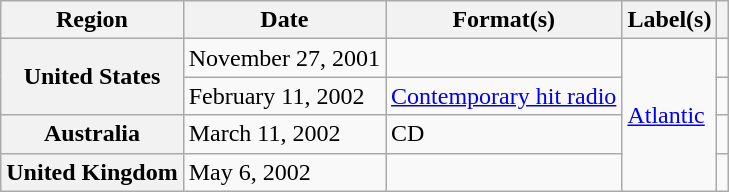<table class="wikitable plainrowheaders">
<tr>
<th scope="col">Region</th>
<th scope="col">Date</th>
<th scope="col">Format(s)</th>
<th scope="col">Label(s)</th>
<th scope="col"></th>
</tr>
<tr>
<th scope="row" rowspan="2">United States</th>
<td>November 27, 2001</td>
<td></td>
<td rowspan="4"><a href='#'>Atlantic</a></td>
<td></td>
</tr>
<tr>
<td>February 11, 2002</td>
<td><a href='#'>Contemporary hit radio</a></td>
<td></td>
</tr>
<tr>
<th scope="row">Australia</th>
<td>March 11, 2002</td>
<td>CD</td>
<td></td>
</tr>
<tr>
<th scope="row">United Kingdom</th>
<td>May 6, 2002</td>
<td></td>
<td></td>
</tr>
</table>
